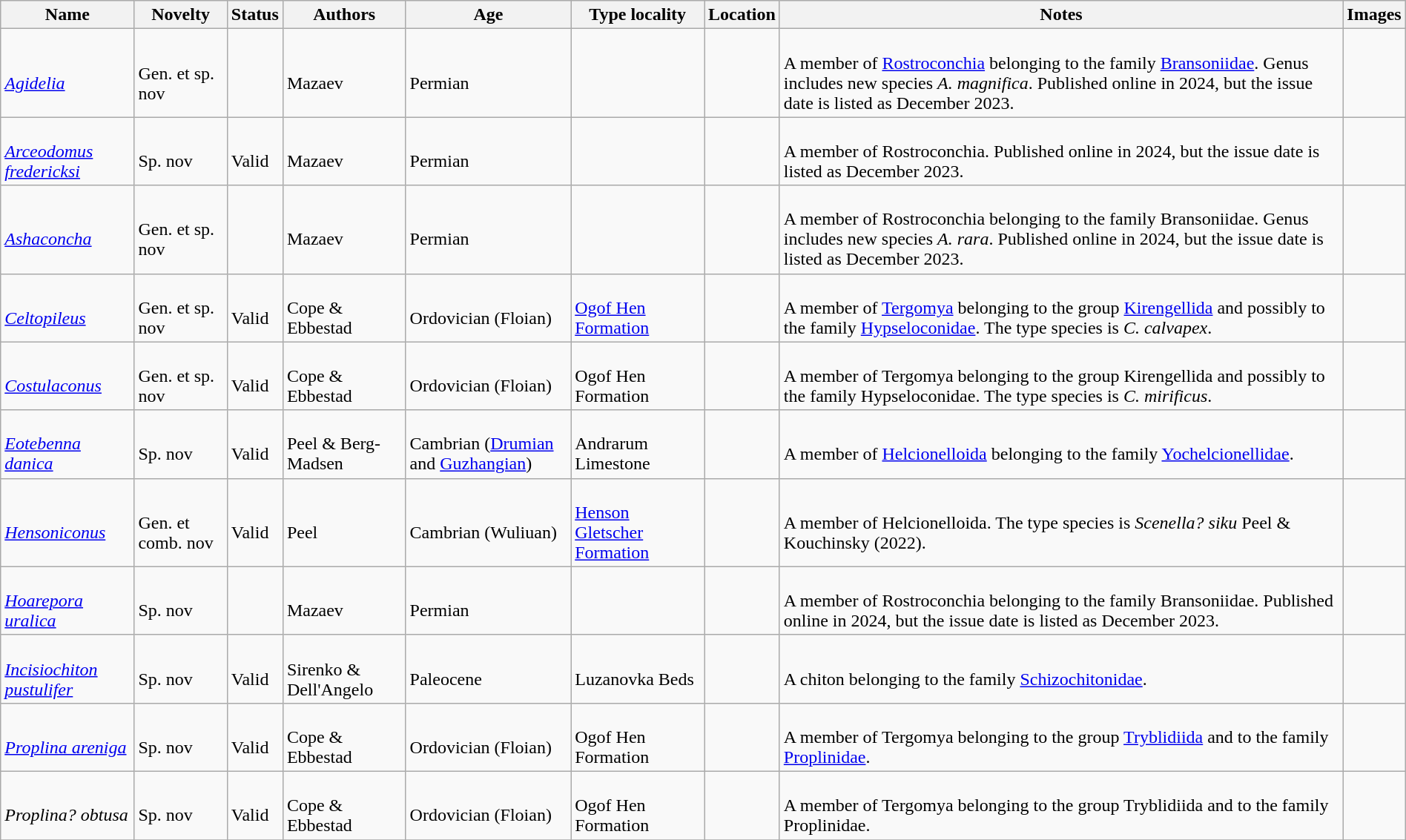<table class="wikitable sortable" align="center" width="100%">
<tr>
<th>Name</th>
<th>Novelty</th>
<th>Status</th>
<th>Authors</th>
<th>Age</th>
<th>Type locality</th>
<th>Location</th>
<th>Notes</th>
<th>Images</th>
</tr>
<tr>
<td><br><em><a href='#'>Agidelia</a></em></td>
<td><br>Gen. et sp. nov</td>
<td></td>
<td><br>Mazaev</td>
<td><br>Permian</td>
<td></td>
<td><br></td>
<td><br>A member of <a href='#'>Rostroconchia</a> belonging to the family <a href='#'>Bransoniidae</a>. Genus includes new species <em>A. magnifica</em>. Published online in 2024, but the issue date is listed as December 2023.</td>
<td></td>
</tr>
<tr>
<td><br><em><a href='#'>Arceodomus fredericksi</a></em></td>
<td><br>Sp. nov</td>
<td><br>Valid</td>
<td><br>Mazaev</td>
<td><br>Permian</td>
<td></td>
<td><br></td>
<td><br>A member of Rostroconchia. Published online in 2024, but the issue date is listed as December 2023.</td>
<td></td>
</tr>
<tr>
<td><br><em><a href='#'>Ashaconcha</a></em></td>
<td><br>Gen. et sp. nov</td>
<td></td>
<td><br>Mazaev</td>
<td><br>Permian</td>
<td></td>
<td><br></td>
<td><br>A member of Rostroconchia belonging to the family Bransoniidae. Genus includes new species <em>A. rara</em>. Published online in 2024, but the issue date is listed as December 2023.</td>
<td></td>
</tr>
<tr>
<td><br><em><a href='#'>Celtopileus</a></em></td>
<td><br>Gen. et sp. nov</td>
<td><br>Valid</td>
<td><br>Cope & Ebbestad</td>
<td><br>Ordovician (Floian)</td>
<td><br><a href='#'>Ogof Hen Formation</a></td>
<td><br></td>
<td><br>A member of <a href='#'>Tergomya</a> belonging to the group <a href='#'>Kirengellida</a> and possibly to the family <a href='#'>Hypseloconidae</a>. The type species is <em>C. calvapex</em>.</td>
<td></td>
</tr>
<tr>
<td><br><em><a href='#'>Costulaconus</a></em></td>
<td><br>Gen. et sp. nov</td>
<td><br>Valid</td>
<td><br>Cope & Ebbestad</td>
<td><br>Ordovician (Floian)</td>
<td><br>Ogof Hen Formation</td>
<td><br></td>
<td><br>A member of Tergomya belonging to the group Kirengellida and possibly to the family Hypseloconidae. The type species is <em>C. mirificus</em>.</td>
<td></td>
</tr>
<tr>
<td><br><em><a href='#'>Eotebenna danica</a></em></td>
<td><br>Sp. nov</td>
<td><br>Valid</td>
<td><br>Peel & Berg-Madsen</td>
<td><br>Cambrian (<a href='#'>Drumian</a> and <a href='#'>Guzhangian</a>)</td>
<td><br>Andrarum Limestone</td>
<td><br><br>
</td>
<td><br>A member of <a href='#'>Helcionelloida</a> belonging to the family <a href='#'>Yochelcionellidae</a>.</td>
<td></td>
</tr>
<tr>
<td><br><em><a href='#'>Hensoniconus</a></em></td>
<td><br>Gen. et comb. nov</td>
<td><br>Valid</td>
<td><br>Peel</td>
<td><br>Cambrian (Wuliuan)</td>
<td><br><a href='#'>Henson Gletscher Formation</a></td>
<td><br></td>
<td><br>A member of Helcionelloida. The type species is <em>Scenella? siku</em> Peel & Kouchinsky (2022).</td>
<td></td>
</tr>
<tr>
<td><br><em><a href='#'>Hoarepora uralica</a></em></td>
<td><br>Sp. nov</td>
<td></td>
<td><br>Mazaev</td>
<td><br>Permian</td>
<td></td>
<td><br></td>
<td><br>A member of Rostroconchia belonging to the family Bransoniidae. Published online in 2024, but the issue date is listed as December 2023.</td>
<td></td>
</tr>
<tr>
<td><br><em><a href='#'>Incisiochiton pustulifer</a></em></td>
<td><br>Sp. nov</td>
<td><br>Valid</td>
<td><br>Sirenko & Dell'Angelo</td>
<td><br>Paleocene</td>
<td><br>Luzanovka Beds</td>
<td><br></td>
<td><br>A chiton belonging to the family <a href='#'>Schizochitonidae</a>.</td>
<td></td>
</tr>
<tr>
<td><br><em><a href='#'>Proplina areniga</a></em></td>
<td><br>Sp. nov</td>
<td><br>Valid</td>
<td><br>Cope & Ebbestad</td>
<td><br>Ordovician (Floian)</td>
<td><br>Ogof Hen Formation</td>
<td><br></td>
<td><br>A member of Tergomya belonging to the group <a href='#'>Tryblidiida</a> and to the family <a href='#'>Proplinidae</a>.</td>
<td></td>
</tr>
<tr>
<td><br><em>Proplina? obtusa</em></td>
<td><br>Sp. nov</td>
<td><br>Valid</td>
<td><br>Cope & Ebbestad</td>
<td><br>Ordovician (Floian)</td>
<td><br>Ogof Hen Formation</td>
<td><br></td>
<td><br>A member of Tergomya belonging to the group Tryblidiida and to the family Proplinidae.</td>
<td></td>
</tr>
<tr>
</tr>
</table>
